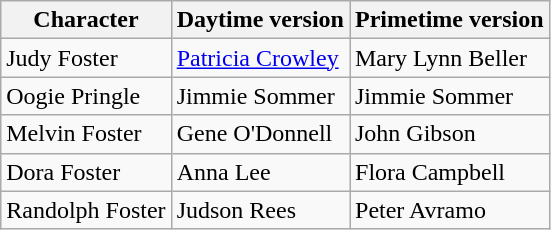<table class="wikitable">
<tr>
<th>Character</th>
<th>Daytime version</th>
<th>Primetime version</th>
</tr>
<tr>
<td>Judy Foster</td>
<td><a href='#'>Patricia Crowley</a></td>
<td>Mary Lynn Beller</td>
</tr>
<tr>
<td>Oogie Pringle</td>
<td>Jimmie Sommer</td>
<td>Jimmie Sommer</td>
</tr>
<tr>
<td>Melvin Foster</td>
<td>Gene O'Donnell</td>
<td>John Gibson</td>
</tr>
<tr>
<td>Dora Foster</td>
<td>Anna Lee</td>
<td>Flora Campbell</td>
</tr>
<tr>
<td>Randolph Foster</td>
<td>Judson Rees</td>
<td>Peter Avramo</td>
</tr>
</table>
